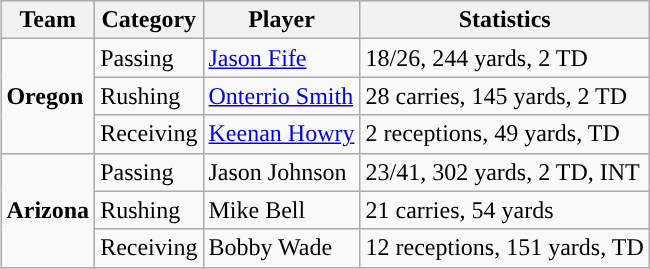<table class="wikitable" style="float: right;">
<tr>
<th>Team</th>
<th>Category</th>
<th>Player</th>
<th>Statistics</th>
</tr>
<tr>
<td rowspan=3><strong>Oregon</strong></td>
<td>Passing</td>
<td><a href='#'>Jason Fife</a></td>
<td>18/26, 244 yards, 2 TD</td>
</tr>
<tr>
<td>Rushing</td>
<td><a href='#'>Onterrio Smith</a></td>
<td>28 carries, 145 yards, 2 TD</td>
</tr>
<tr>
<td>Receiving</td>
<td><a href='#'>Keenan Howry</a></td>
<td>2 receptions, 49 yards, TD</td>
</tr>
<tr>
<td rowspan=3><strong>Arizona</strong></td>
<td>Passing</td>
<td>Jason Johnson</td>
<td>23/41, 302 yards, 2 TD, INT</td>
</tr>
<tr>
<td>Rushing</td>
<td>Mike Bell</td>
<td>21 carries, 54 yards</td>
</tr>
<tr>
<td>Receiving</td>
<td>Bobby Wade</td>
<td>12 receptions, 151 yards, TD</td>
</tr>
</table>
